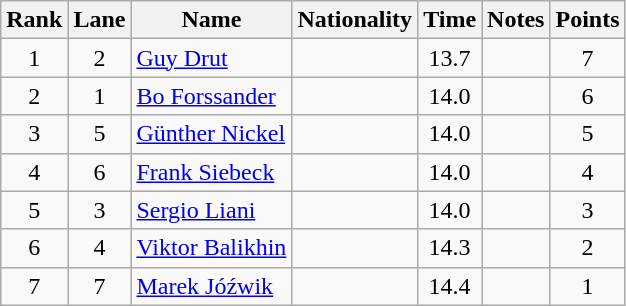<table class="wikitable sortable" style="text-align:center">
<tr>
<th>Rank</th>
<th>Lane</th>
<th>Name</th>
<th>Nationality</th>
<th>Time</th>
<th>Notes</th>
<th>Points</th>
</tr>
<tr>
<td>1</td>
<td>2</td>
<td align=left><a href='#'>Guy Drut</a></td>
<td align=left></td>
<td>13.7</td>
<td></td>
<td>7</td>
</tr>
<tr>
<td>2</td>
<td>1</td>
<td align=left><a href='#'>Bo Forssander</a></td>
<td align=left></td>
<td>14.0</td>
<td></td>
<td>6</td>
</tr>
<tr>
<td>3</td>
<td>5</td>
<td align=left><a href='#'>Günther Nickel</a></td>
<td align=left></td>
<td>14.0</td>
<td></td>
<td>5</td>
</tr>
<tr>
<td>4</td>
<td>6</td>
<td align=left><a href='#'>Frank Siebeck</a></td>
<td align=left></td>
<td>14.0</td>
<td></td>
<td>4</td>
</tr>
<tr>
<td>5</td>
<td>3</td>
<td align=left><a href='#'>Sergio Liani</a></td>
<td align=left></td>
<td>14.0</td>
<td></td>
<td>3</td>
</tr>
<tr>
<td>6</td>
<td>4</td>
<td align=left><a href='#'>Viktor Balikhin</a></td>
<td align=left></td>
<td>14.3</td>
<td></td>
<td>2</td>
</tr>
<tr>
<td>7</td>
<td>7</td>
<td align=left><a href='#'>Marek Jóźwik</a></td>
<td align=left></td>
<td>14.4</td>
<td></td>
<td>1</td>
</tr>
</table>
